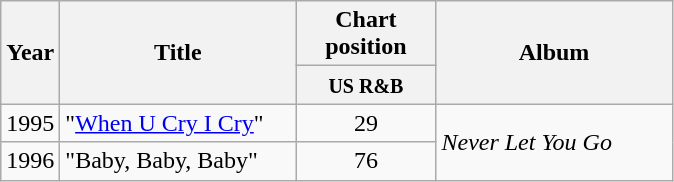<table class="wikitable">
<tr>
<th style="width:28px;" rowspan="2">Year</th>
<th style="width:150px;" rowspan="2">Title</th>
<th>Chart position</th>
<th style="width:150px;" rowspan="2">Album</th>
</tr>
<tr>
<th style="width:86px;"><small>US R&B</small></th>
</tr>
<tr>
<td>1995</td>
<td>"<a href='#'>When U Cry I Cry</a>"</td>
<td style="text-align:center;">29</td>
<td rowspan="2"><em>Never Let You Go</em></td>
</tr>
<tr>
<td>1996</td>
<td>"Baby, Baby, Baby"</td>
<td style="text-align:center;">76</td>
</tr>
</table>
